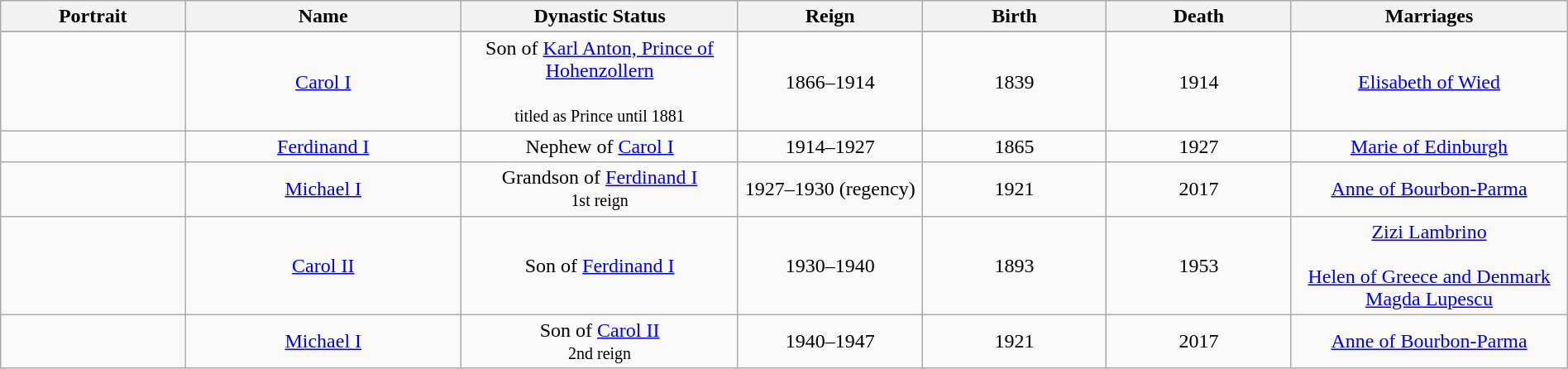<table width=100% class="wikitable">
<tr>
<th width=10%>Portrait</th>
<th width=15%>Name<br></th>
<th width=15%>Dynastic Status</th>
<th width=10%>Reign</th>
<th width=10%>Birth</th>
<th width=10%>Death</th>
<th width=15%>Marriages</th>
</tr>
<tr>
</tr>
<tr>
<td align="center"></td>
<td align="center"><a href='#'>Carol I</a></td>
<td align="center">Son of <a href='#'>Karl Anton, Prince of Hohenzollern</a><br><br><small>titled as Prince until 1881</small></td>
<td align="center">1866–1914</td>
<td align="center">1839</td>
<td align="center">1914</td>
<td align="center"><a href='#'>Elisabeth of Wied</a></td>
</tr>
<tr>
<td align="center"></td>
<td align="center"><a href='#'>Ferdinand I</a></td>
<td align="center">Nephew of <a href='#'>Carol I</a></td>
<td align="center">1914–1927</td>
<td align="center">1865</td>
<td align="center">1927</td>
<td align="center"><a href='#'>Marie of Edinburgh</a></td>
</tr>
<tr>
<td align="center"></td>
<td align="center"><a href='#'>Michael I</a></td>
<td align="center">Grandson of <a href='#'>Ferdinand I</a><br><small>1st reign</small></td>
<td align="center">1927–1930 (regency)</td>
<td align="center">1921</td>
<td align="center">2017</td>
<td align="center"><a href='#'>Anne of Bourbon-Parma</a></td>
</tr>
<tr>
<td align="center"></td>
<td align="center"><a href='#'>Carol II</a></td>
<td align="center">Son of <a href='#'>Ferdinand I</a></td>
<td align="center">1930–1940</td>
<td align="center">1893</td>
<td align="center">1953</td>
<td align="center"><a href='#'>Zizi Lambrino</a><br><br><a href='#'>Helen of Greece and Denmark</a><br>
<a href='#'>Magda Lupescu</a></td>
</tr>
<tr>
<td align="center"></td>
<td align="center"><a href='#'>Michael I</a></td>
<td align="center">Son of <a href='#'>Carol II</a><br><small>2nd reign</small></td>
<td align="center">1940–1947</td>
<td align="center">1921</td>
<td align="center">2017</td>
<td align="center"><a href='#'>Anne of Bourbon-Parma</a></td>
</tr>
</table>
